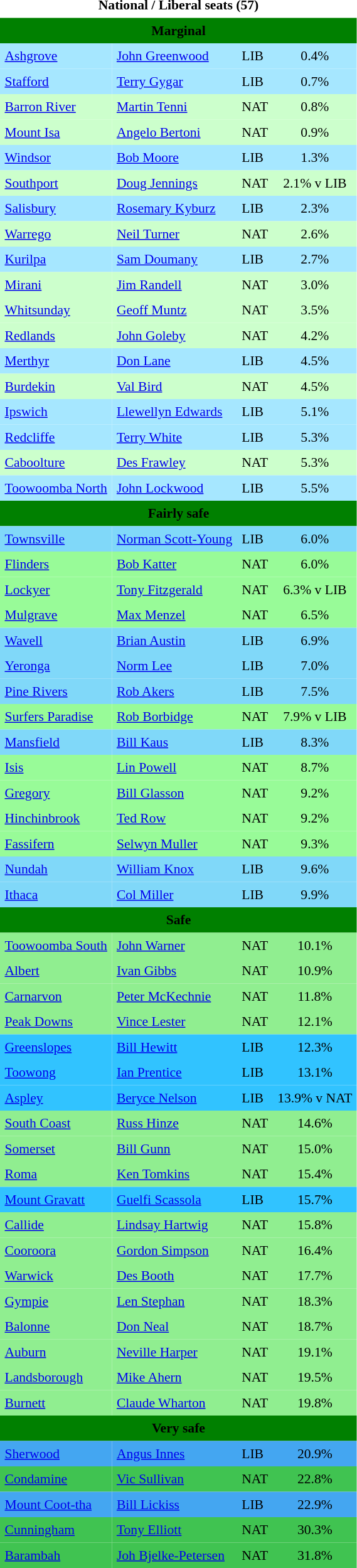<table class="toccolours" cellpadding="5" cellspacing="0" style="float:left; margin-right:.5em; margin-top:.4em; font-size:90%;">
<tr>
<td COLSPAN=4 align="center"><strong>National / Liberal seats (57)</strong></td>
</tr>
<tr>
<td COLSPAN=4 align="center" bgcolor="Green"><span><strong>Marginal</strong></span></td>
</tr>
<tr>
<td align="left" bgcolor="A6E7FF"><a href='#'>Ashgrove</a></td>
<td align="left" bgcolor="A6E7FF"><a href='#'>John Greenwood</a></td>
<td align="left" bgcolor="A6E7FF">LIB</td>
<td align="center" bgcolor="A6E7FF">0.4%</td>
</tr>
<tr>
<td align="left" bgcolor="A6E7FF"><a href='#'>Stafford</a></td>
<td align="left" bgcolor="A6E7FF"><a href='#'>Terry Gygar</a></td>
<td align="left" bgcolor="A6E7FF">LIB</td>
<td align="center" bgcolor="A6E7FF">0.7%</td>
</tr>
<tr>
<td align="left" bgcolor="CCFFCC"><a href='#'>Barron River</a></td>
<td align="left" bgcolor="CCFFCC"><a href='#'>Martin Tenni</a></td>
<td align="left" bgcolor="CCFFCC">NAT</td>
<td align="center" bgcolor="CCFFCC">0.8%</td>
</tr>
<tr>
<td align="left" bgcolor="CCFFCC"><a href='#'>Mount Isa</a></td>
<td align="left" bgcolor="CCFFCC"><a href='#'>Angelo Bertoni</a></td>
<td align="left" bgcolor="CCFFCC">NAT</td>
<td align="center" bgcolor="CCFFCC">0.9%</td>
</tr>
<tr>
<td align="left" bgcolor="A6E7FF"><a href='#'>Windsor</a></td>
<td align="left" bgcolor="A6E7FF"><a href='#'>Bob Moore</a></td>
<td align="left" bgcolor="A6E7FF">LIB</td>
<td align="center" bgcolor="A6E7FF">1.3%</td>
</tr>
<tr>
<td align="left" bgcolor="CCFFCC"><a href='#'>Southport</a></td>
<td align="left" bgcolor="CCFFCC"><a href='#'>Doug Jennings</a></td>
<td align="left" bgcolor="CCFFCC">NAT</td>
<td align="center" bgcolor="CCFFCC">2.1% v LIB</td>
</tr>
<tr>
<td align="left" bgcolor="A6E7FF"><a href='#'>Salisbury</a></td>
<td align="left" bgcolor="A6E7FF"><a href='#'>Rosemary Kyburz</a></td>
<td align="left" bgcolor="A6E7FF">LIB</td>
<td align="center" bgcolor="A6E7FF">2.3%</td>
</tr>
<tr>
<td align="left" bgcolor="CCFFCC"><a href='#'>Warrego</a></td>
<td align="left" bgcolor="CCFFCC"><a href='#'>Neil Turner</a></td>
<td align="left" bgcolor="CCFFCC">NAT</td>
<td align="center" bgcolor="CCFFCC">2.6%</td>
</tr>
<tr>
<td align="left" bgcolor="A6E7FF"><a href='#'>Kurilpa</a></td>
<td align="left" bgcolor="A6E7FF"><a href='#'>Sam Doumany</a></td>
<td align="left" bgcolor="A6E7FF">LIB</td>
<td align="center" bgcolor="A6E7FF">2.7%</td>
</tr>
<tr>
<td align="left" bgcolor="CCFFCC"><a href='#'>Mirani</a></td>
<td align="left" bgcolor="CCFFCC"><a href='#'>Jim Randell</a></td>
<td align="left" bgcolor="CCFFCC">NAT</td>
<td align="center" bgcolor="CCFFCC">3.0%</td>
</tr>
<tr>
<td align="left" bgcolor="CCFFCC"><a href='#'>Whitsunday</a></td>
<td align="left" bgcolor="CCFFCC"><a href='#'>Geoff Muntz</a></td>
<td align="left" bgcolor="CCFFCC">NAT</td>
<td align="center" bgcolor="CCFFCC">3.5%</td>
</tr>
<tr>
<td align="left" bgcolor="CCFFCC"><a href='#'>Redlands</a></td>
<td align="left" bgcolor="CCFFCC"><a href='#'>John Goleby</a></td>
<td align="left" bgcolor="CCFFCC">NAT</td>
<td align="center" bgcolor="CCFFCC">4.2%</td>
</tr>
<tr>
<td align="left" bgcolor="A6E7FF"><a href='#'>Merthyr</a></td>
<td align="left" bgcolor="A6E7FF"><a href='#'>Don Lane</a></td>
<td align="left" bgcolor="A6E7FF">LIB</td>
<td align="center" bgcolor="A6E7FF">4.5%</td>
</tr>
<tr>
<td align="left" bgcolor="CCFFCC"><a href='#'>Burdekin</a></td>
<td align="left" bgcolor="CCFFCC"><a href='#'>Val Bird</a></td>
<td align="left" bgcolor="CCFFCC">NAT</td>
<td align="center" bgcolor="CCFFCC">4.5%</td>
</tr>
<tr>
<td align="left" bgcolor="A6E7FF"><a href='#'>Ipswich</a></td>
<td align="left" bgcolor="A6E7FF"><a href='#'>Llewellyn Edwards</a></td>
<td align="left" bgcolor="A6E7FF">LIB</td>
<td align="center" bgcolor="A6E7FF">5.1%</td>
</tr>
<tr>
<td align="left" bgcolor="A6E7FF"><a href='#'>Redcliffe</a></td>
<td align="left" bgcolor="A6E7FF"><a href='#'>Terry White</a></td>
<td align="left" bgcolor="A6E7FF">LIB</td>
<td align="center" bgcolor="A6E7FF">5.3%</td>
</tr>
<tr>
<td align="left" bgcolor="CCFFCC"><a href='#'>Caboolture</a></td>
<td align="left" bgcolor="CCFFCC"><a href='#'>Des Frawley</a></td>
<td align="left" bgcolor="CCFFCC">NAT</td>
<td align="center" bgcolor="CCFFCC">5.3%</td>
</tr>
<tr>
<td align="left" bgcolor="A6E7FF"><a href='#'>Toowoomba North</a></td>
<td align="left" bgcolor="A6E7FF"><a href='#'>John Lockwood</a></td>
<td align="left" bgcolor="A6E7FF">LIB</td>
<td align="center" bgcolor="A6E7FF">5.5%</td>
</tr>
<tr>
<td COLSPAN=4 align="center" bgcolor="green"><span><strong>Fairly safe</strong></span></td>
</tr>
<tr>
<td align="left" bgcolor="80D8F9"><a href='#'>Townsville</a></td>
<td align="left" bgcolor="80D8F9"><a href='#'>Norman Scott-Young</a></td>
<td align="left" bgcolor="80D8F9">LIB</td>
<td align="center" bgcolor="80D8F9">6.0%</td>
</tr>
<tr>
<td align="left" bgcolor="98FB98"><a href='#'>Flinders</a></td>
<td align="left" bgcolor="98FB98"><a href='#'>Bob Katter</a></td>
<td align="left" bgcolor="98FB98">NAT</td>
<td align="center" bgcolor="98FB98">6.0%</td>
</tr>
<tr>
<td align="left" bgcolor="98FB98"><a href='#'>Lockyer</a></td>
<td align="left" bgcolor="98FB98"><a href='#'>Tony Fitzgerald</a></td>
<td align="left" bgcolor="98FB98">NAT</td>
<td align="center" bgcolor="98FB98">6.3% v LIB</td>
</tr>
<tr>
<td align="left" bgcolor="98FB98"><a href='#'>Mulgrave</a></td>
<td align="left" bgcolor="98FB98"><a href='#'>Max Menzel</a></td>
<td align="left" bgcolor="98FB98">NAT</td>
<td align="center" bgcolor="98FB98">6.5%</td>
</tr>
<tr>
<td align="left" bgcolor="80D8F9"><a href='#'>Wavell</a></td>
<td align="left" bgcolor="80D8F9"><a href='#'>Brian Austin</a></td>
<td align="left" bgcolor="80D8F9">LIB</td>
<td align="center" bgcolor="80D8F9">6.9%</td>
</tr>
<tr>
<td align="left" bgcolor="80D8F9"><a href='#'>Yeronga</a></td>
<td align="left" bgcolor="80D8F9"><a href='#'>Norm Lee</a></td>
<td align="left" bgcolor="80D8F9">LIB</td>
<td align="center" bgcolor="80D8F9">7.0%</td>
</tr>
<tr>
<td align="left" bgcolor="80D8F9"><a href='#'>Pine Rivers</a></td>
<td align="left" bgcolor="80D8F9"><a href='#'>Rob Akers</a></td>
<td align="left" bgcolor="80D8F9">LIB</td>
<td align="center" bgcolor="80D8F9">7.5%</td>
</tr>
<tr>
<td align="left" bgcolor="98FB98"><a href='#'>Surfers Paradise</a></td>
<td align="left" bgcolor="98FB98"><a href='#'>Rob Borbidge</a></td>
<td align="left" bgcolor="98FB98">NAT</td>
<td align="center" bgcolor="98FB98">7.9% v LIB</td>
</tr>
<tr>
<td align="left" bgcolor="80D8F9"><a href='#'>Mansfield</a></td>
<td align="left" bgcolor="80D8F9"><a href='#'>Bill Kaus</a></td>
<td align="left" bgcolor="80D8F9">LIB</td>
<td align="center" bgcolor="80D8F9">8.3%</td>
</tr>
<tr>
<td align="left" bgcolor="98FB98"><a href='#'>Isis</a></td>
<td align="left" bgcolor="98FB98"><a href='#'>Lin Powell</a></td>
<td align="left" bgcolor="98FB98">NAT</td>
<td align="center" bgcolor="98FB98">8.7%</td>
</tr>
<tr>
<td align="left" bgcolor="98FB98"><a href='#'>Gregory</a></td>
<td align="left" bgcolor="98FB98"><a href='#'>Bill Glasson</a></td>
<td align="left" bgcolor="98FB98">NAT</td>
<td align="center" bgcolor="98FB98">9.2%</td>
</tr>
<tr>
<td align="left" bgcolor="98FB98"><a href='#'>Hinchinbrook</a></td>
<td align="left" bgcolor="98FB98"><a href='#'>Ted Row</a></td>
<td align="left" bgcolor="98FB98">NAT</td>
<td align="center" bgcolor="98FB98">9.2%</td>
</tr>
<tr>
<td align="left" bgcolor="98FB98"><a href='#'>Fassifern</a></td>
<td align="left" bgcolor="98FB98"><a href='#'>Selwyn Muller</a></td>
<td align="left" bgcolor="98FB98">NAT</td>
<td align="center" bgcolor="98FB98">9.3%</td>
</tr>
<tr>
<td align="left" bgcolor="80D8F9"><a href='#'>Nundah</a></td>
<td align="left" bgcolor="80D8F9"><a href='#'>William Knox</a></td>
<td align="left" bgcolor="80D8F9">LIB</td>
<td align="center" bgcolor="80D8F9">9.6%</td>
</tr>
<tr>
<td align="left" bgcolor="80D8F9"><a href='#'>Ithaca</a></td>
<td align="left" bgcolor="80D8F9"><a href='#'>Col Miller</a></td>
<td align="left" bgcolor="80D8F9">LIB</td>
<td align="center" bgcolor="80D8F9">9.9%</td>
</tr>
<tr>
<td COLSPAN=4 align="center" bgcolor="green"><span><strong>Safe</strong></span></td>
</tr>
<tr>
<td align="left" bgcolor="90EE90"><a href='#'>Toowoomba South</a></td>
<td align="left" bgcolor="90EE90"><a href='#'>John Warner</a></td>
<td align="left" bgcolor="90EE90">NAT</td>
<td align="center" bgcolor="90EE90">10.1%</td>
</tr>
<tr>
<td align="left" bgcolor="90EE90"><a href='#'>Albert</a></td>
<td align="left" bgcolor="90EE90"><a href='#'>Ivan Gibbs</a></td>
<td align="left" bgcolor="90EE90">NAT</td>
<td align="center" bgcolor="90EE90">10.9%</td>
</tr>
<tr>
<td align="left" bgcolor="90EE90"><a href='#'>Carnarvon</a></td>
<td align="left" bgcolor="90EE90"><a href='#'>Peter McKechnie</a></td>
<td align="left" bgcolor="90EE90">NAT</td>
<td align="center" bgcolor="90EE90">11.8%</td>
</tr>
<tr>
<td align="left" bgcolor="90EE90"><a href='#'>Peak Downs</a></td>
<td align="left" bgcolor="90EE90"><a href='#'>Vince Lester</a></td>
<td align="left" bgcolor="90EE90">NAT</td>
<td align="center" bgcolor="90EE90">12.1%</td>
</tr>
<tr>
<td align="left" bgcolor="31C3FF"><a href='#'>Greenslopes</a></td>
<td align="left" bgcolor="31C3FF"><a href='#'>Bill Hewitt</a></td>
<td align="left" bgcolor="31C3FF">LIB</td>
<td align="center" bgcolor="31C3FF">12.3%</td>
</tr>
<tr>
<td align="left" bgcolor="31C3FF"><a href='#'>Toowong</a></td>
<td align="left" bgcolor="31C3FF"><a href='#'>Ian Prentice</a></td>
<td align="left" bgcolor="31C3FF">LIB</td>
<td align="center" bgcolor="31C3FF">13.1%</td>
</tr>
<tr>
<td align="left" bgcolor="31C3FF"><a href='#'>Aspley</a></td>
<td align="left" bgcolor="31C3FF"><a href='#'>Beryce Nelson</a></td>
<td align="left" bgcolor="31C3FF">LIB</td>
<td align="center" bgcolor="31C3FF">13.9% v NAT</td>
</tr>
<tr>
<td align="left" bgcolor="90EE90"><a href='#'>South Coast</a></td>
<td align="left" bgcolor="90EE90"><a href='#'>Russ Hinze</a></td>
<td align="left" bgcolor="90EE90">NAT</td>
<td align="center" bgcolor="90EE90">14.6%</td>
</tr>
<tr>
<td align="left" bgcolor="90EE90"><a href='#'>Somerset</a></td>
<td align="left" bgcolor="90EE90"><a href='#'>Bill Gunn</a></td>
<td align="left" bgcolor="90EE90">NAT</td>
<td align="center" bgcolor="90EE90">15.0%</td>
</tr>
<tr>
<td align="left" bgcolor="90EE90"><a href='#'>Roma</a></td>
<td align="left" bgcolor="90EE90"><a href='#'>Ken Tomkins</a></td>
<td align="left" bgcolor="90EE90">NAT</td>
<td align="center" bgcolor="90EE90">15.4%</td>
</tr>
<tr>
<td align="left" bgcolor="31C3FF"><a href='#'>Mount Gravatt</a></td>
<td align="left" bgcolor="31C3FF"><a href='#'>Guelfi Scassola</a></td>
<td align="left" bgcolor="31C3FF">LIB</td>
<td align="center" bgcolor="31C3FF">15.7%</td>
</tr>
<tr>
<td align="left" bgcolor="90EE90"><a href='#'>Callide</a></td>
<td align="left" bgcolor="90EE90"><a href='#'>Lindsay Hartwig</a></td>
<td align="left" bgcolor="90EE90">NAT</td>
<td align="center" bgcolor="90EE90">15.8%</td>
</tr>
<tr>
<td align="left" bgcolor="90EE90"><a href='#'>Cooroora</a></td>
<td align="left" bgcolor="90EE90"><a href='#'>Gordon Simpson</a></td>
<td align="left" bgcolor="90EE90">NAT</td>
<td align="center" bgcolor="90EE90">16.4%</td>
</tr>
<tr>
<td align="left" bgcolor="90EE90"><a href='#'>Warwick</a></td>
<td align="left" bgcolor="90EE90"><a href='#'>Des Booth</a></td>
<td align="left" bgcolor="90EE90">NAT</td>
<td align="center" bgcolor="90EE90">17.7%</td>
</tr>
<tr>
<td align="left" bgcolor="90EE90"><a href='#'>Gympie</a></td>
<td align="left" bgcolor="90EE90"><a href='#'>Len Stephan</a></td>
<td align="left" bgcolor="90EE90">NAT</td>
<td align="center" bgcolor="90EE90">18.3%</td>
</tr>
<tr>
<td align="left" bgcolor="90EE90"><a href='#'>Balonne</a></td>
<td align="left" bgcolor="90EE90"><a href='#'>Don Neal</a></td>
<td align="left" bgcolor="90EE90">NAT</td>
<td align="center" bgcolor="90EE90">18.7%</td>
</tr>
<tr>
<td align="left" bgcolor="90EE90"><a href='#'>Auburn</a></td>
<td align="left" bgcolor="90EE90"><a href='#'>Neville Harper</a></td>
<td align="left" bgcolor="90EE90">NAT</td>
<td align="center" bgcolor="90EE90">19.1%</td>
</tr>
<tr>
<td align="left" bgcolor="90EE90"><a href='#'>Landsborough</a></td>
<td align="left" bgcolor="90EE90"><a href='#'>Mike Ahern</a></td>
<td align="left" bgcolor="90EE90">NAT</td>
<td align="center" bgcolor="90EE90">19.5%</td>
</tr>
<tr>
<td align="left" bgcolor="90EE90"><a href='#'>Burnett</a></td>
<td align="left" bgcolor="90EE90"><a href='#'>Claude Wharton</a></td>
<td align="left" bgcolor="90EE90">NAT</td>
<td align="center" bgcolor="90EE90">19.8%</td>
</tr>
<tr>
<td COLSPAN=4 align="center" bgcolor="green"><span><strong>Very safe</strong></span></td>
</tr>
<tr>
<td align="left" bgcolor="44A6F1"><a href='#'>Sherwood</a></td>
<td align="left" bgcolor="44A6F1"><a href='#'>Angus Innes</a></td>
<td align="left" bgcolor="44A6F1">LIB</td>
<td align="center" bgcolor="44A6F1">20.9%</td>
</tr>
<tr>
<td align="left" bgcolor="40C351"><a href='#'>Condamine</a></td>
<td align="left" bgcolor="40C351"><a href='#'>Vic Sullivan</a></td>
<td align="left" bgcolor="40C351">NAT</td>
<td align="center" bgcolor="40C351">22.8%</td>
</tr>
<tr>
<td align="left" bgcolor="44A6F1"><a href='#'>Mount Coot-tha</a></td>
<td align="left" bgcolor="44A6F1"><a href='#'>Bill Lickiss</a></td>
<td align="left" bgcolor="44A6F1">LIB</td>
<td align="center" bgcolor="44A6F1">22.9%</td>
</tr>
<tr>
<td align="left" bgcolor="40C351"><a href='#'>Cunningham</a></td>
<td align="left" bgcolor="40C351"><a href='#'>Tony Elliott</a></td>
<td align="left" bgcolor="40C351">NAT</td>
<td align="center" bgcolor="40C351">30.3%</td>
</tr>
<tr>
<td align="left" bgcolor="40C351"><a href='#'>Barambah</a></td>
<td align="left" bgcolor="40C351"><a href='#'>Joh Bjelke-Petersen</a></td>
<td align="left" bgcolor="40C351">NAT</td>
<td align="center" bgcolor="40C351">31.8%</td>
</tr>
<tr>
</tr>
</table>
